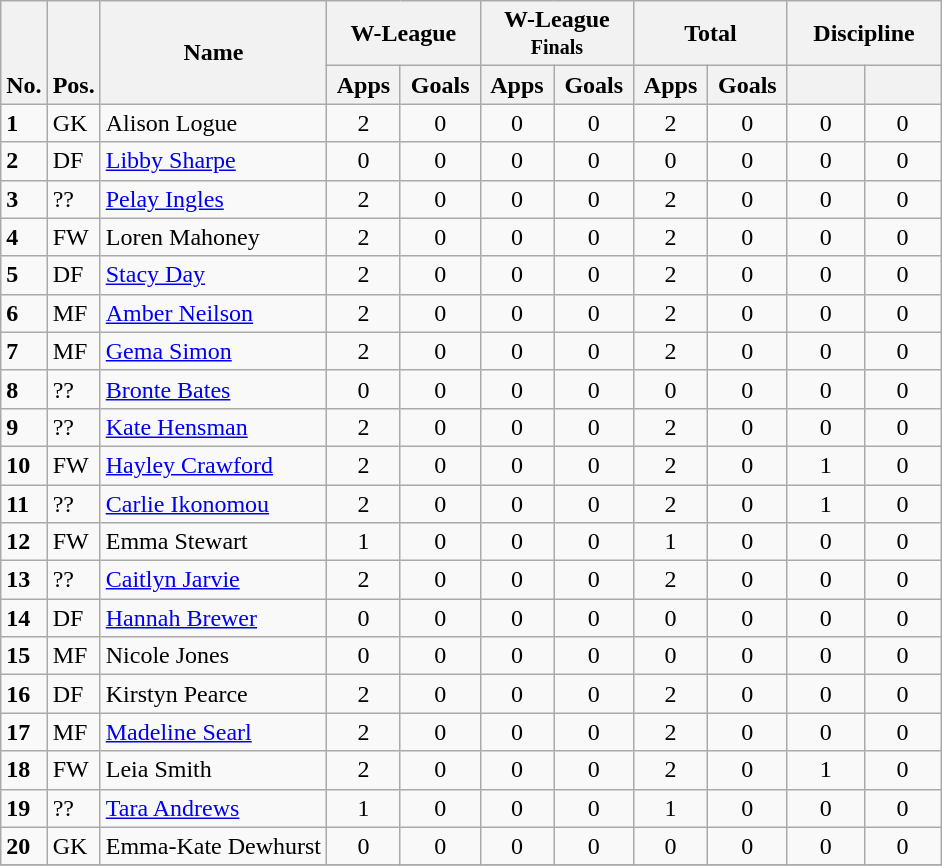<table class="wikitable" style="text-align:center">
<tr>
<th rowspan="2" valign="bottom">No.</th>
<th rowspan="2" valign="bottom">Pos.</th>
<th rowspan="2">Name</th>
<th colspan="2" width="95">W-League</th>
<th colspan="2" width="95">W-League<br><small>Finals</small></th>
<th colspan="2" width="95">Total</th>
<th colspan="2" width="95">Discipline</th>
</tr>
<tr>
<th>Apps</th>
<th>Goals</th>
<th>Apps</th>
<th>Goals</th>
<th>Apps</th>
<th>Goals</th>
<th></th>
<th></th>
</tr>
<tr>
<td align="left"><strong>1</strong></td>
<td align="left">GK</td>
<td align="left"> Alison Logue</td>
<td>2</td>
<td>0</td>
<td>0</td>
<td>0</td>
<td>2</td>
<td>0</td>
<td>0</td>
<td>0</td>
</tr>
<tr>
<td align="left"><strong>2</strong></td>
<td align="left">DF</td>
<td align="left"> <a href='#'>Libby Sharpe</a></td>
<td>0</td>
<td>0</td>
<td>0</td>
<td>0</td>
<td>0</td>
<td>0</td>
<td>0</td>
<td>0</td>
</tr>
<tr>
<td align="left"><strong>3</strong></td>
<td align="left">??</td>
<td align="left"> <a href='#'>Pelay Ingles</a></td>
<td>2</td>
<td>0</td>
<td>0</td>
<td>0</td>
<td>2</td>
<td>0</td>
<td>0</td>
<td>0</td>
</tr>
<tr>
<td align="left"><strong>4</strong></td>
<td align="left">FW</td>
<td align="left"> Loren Mahoney</td>
<td>2</td>
<td>0</td>
<td>0</td>
<td>0</td>
<td>2</td>
<td>0</td>
<td>0</td>
<td>0</td>
</tr>
<tr>
<td align="left"><strong>5</strong></td>
<td align="left">DF</td>
<td align="left"> <a href='#'>Stacy Day</a></td>
<td>2</td>
<td>0</td>
<td>0</td>
<td>0</td>
<td>2</td>
<td>0</td>
<td>0</td>
<td>0</td>
</tr>
<tr>
<td align="left"><strong>6</strong></td>
<td align="left">MF</td>
<td align="left"> <a href='#'>Amber Neilson</a></td>
<td>2</td>
<td>0</td>
<td>0</td>
<td>0</td>
<td>2</td>
<td>0</td>
<td>0</td>
<td>0</td>
</tr>
<tr>
<td align="left"><strong>7</strong></td>
<td align="left">MF</td>
<td align="left"> <a href='#'>Gema Simon</a></td>
<td>2</td>
<td>0</td>
<td>0</td>
<td>0</td>
<td>2</td>
<td>0</td>
<td>0</td>
<td>0</td>
</tr>
<tr>
<td align="left"><strong>8</strong></td>
<td align="left">??</td>
<td align="left"> <a href='#'>Bronte Bates</a></td>
<td>0</td>
<td>0</td>
<td>0</td>
<td>0</td>
<td>0</td>
<td>0</td>
<td>0</td>
<td>0</td>
</tr>
<tr>
<td align="left"><strong>9</strong></td>
<td align="left">??</td>
<td align="left"> <a href='#'>Kate Hensman</a></td>
<td>2</td>
<td>0</td>
<td>0</td>
<td>0</td>
<td>2</td>
<td>0</td>
<td>0</td>
<td>0</td>
</tr>
<tr>
<td align="left"><strong>10</strong></td>
<td align="left">FW</td>
<td align="left"> <a href='#'>Hayley Crawford</a></td>
<td>2</td>
<td>0</td>
<td>0</td>
<td>0</td>
<td>2</td>
<td>0</td>
<td>1</td>
<td>0</td>
</tr>
<tr>
<td align="left"><strong>11</strong></td>
<td align="left">??</td>
<td align="left"> <a href='#'>Carlie Ikonomou</a></td>
<td>2</td>
<td>0</td>
<td>0</td>
<td>0</td>
<td>2</td>
<td>0</td>
<td>1</td>
<td>0</td>
</tr>
<tr>
<td align="left"><strong>12</strong></td>
<td align="left">FW</td>
<td align="left"> Emma Stewart</td>
<td>1</td>
<td>0</td>
<td>0</td>
<td>0</td>
<td>1</td>
<td>0</td>
<td>0</td>
<td>0</td>
</tr>
<tr>
<td align="left"><strong>13</strong></td>
<td align="left">??</td>
<td align="left"> <a href='#'>Caitlyn Jarvie</a></td>
<td>2</td>
<td>0</td>
<td>0</td>
<td>0</td>
<td>2</td>
<td>0</td>
<td>0</td>
<td>0</td>
</tr>
<tr>
<td align="left"><strong>14</strong></td>
<td align="left">DF</td>
<td align="left"> <a href='#'>Hannah Brewer</a></td>
<td>0</td>
<td>0</td>
<td>0</td>
<td>0</td>
<td>0</td>
<td>0</td>
<td>0</td>
<td>0</td>
</tr>
<tr>
<td align="left"><strong>15</strong></td>
<td align="left">MF</td>
<td align="left"> Nicole Jones</td>
<td>0</td>
<td>0</td>
<td>0</td>
<td>0</td>
<td>0</td>
<td>0</td>
<td>0</td>
<td>0</td>
</tr>
<tr>
<td align="left"><strong>16</strong></td>
<td align="left">DF</td>
<td align="left"> Kirstyn Pearce</td>
<td>2</td>
<td>0</td>
<td>0</td>
<td>0</td>
<td>2</td>
<td>0</td>
<td>0</td>
<td>0</td>
</tr>
<tr>
<td align="left"><strong>17</strong></td>
<td align="left">MF</td>
<td align="left"> <a href='#'>Madeline Searl</a></td>
<td>2</td>
<td>0</td>
<td>0</td>
<td>0</td>
<td>2</td>
<td>0</td>
<td>0</td>
<td>0</td>
</tr>
<tr>
<td align="left"><strong>18</strong></td>
<td align="left">FW</td>
<td align="left"> Leia Smith</td>
<td>2</td>
<td>0</td>
<td>0</td>
<td>0</td>
<td>2</td>
<td>0</td>
<td>1</td>
<td>0</td>
</tr>
<tr>
<td align="left"><strong>19</strong></td>
<td align="left">??</td>
<td align="left"> <a href='#'>Tara Andrews</a></td>
<td>1</td>
<td>0</td>
<td>0</td>
<td>0</td>
<td>1</td>
<td>0</td>
<td>0</td>
<td>0</td>
</tr>
<tr>
<td align="left"><strong>20</strong></td>
<td align="left">GK</td>
<td align="left"> Emma-Kate Dewhurst</td>
<td>0</td>
<td>0</td>
<td>0</td>
<td>0</td>
<td>0</td>
<td>0</td>
<td>0</td>
<td>0</td>
</tr>
<tr>
</tr>
</table>
